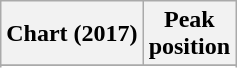<table class="wikitable sortable plainrowheaders" style="text-align:center">
<tr>
<th>Chart (2017)</th>
<th>Peak<br>position</th>
</tr>
<tr>
</tr>
<tr>
</tr>
<tr>
</tr>
</table>
